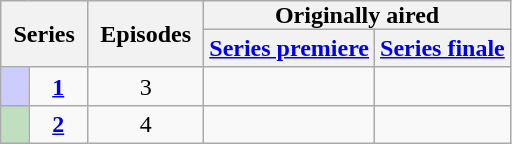<table class="wikitable plainrowheaders" style="text-align: center;">
<tr>
<th scope="col" style="padding: 0 8px;" rowspan="2" colspan="2">Series</th>
<th scope="col" style="padding: 0 8px;" rowspan="2">Episodes</th>
<th scope="col" style="padding: 0 8px;" colspan="2">Originally aired</th>
</tr>
<tr>
<th scope="col"><a href='#'>Series premiere</a></th>
<th scope="col"><a href='#'>Series finale</a></th>
</tr>
<tr>
<td scope="row" style="background: #CCCCFF;"></td>
<td><strong><a href='#'>1</a></strong></td>
<td>3</td>
<td></td>
<td></td>
</tr>
<tr>
<td scope="row" style="background: #bfe0bf;"></td>
<td><strong><a href='#'>2</a></strong></td>
<td>4</td>
<td></td>
<td></td>
</tr>
</table>
